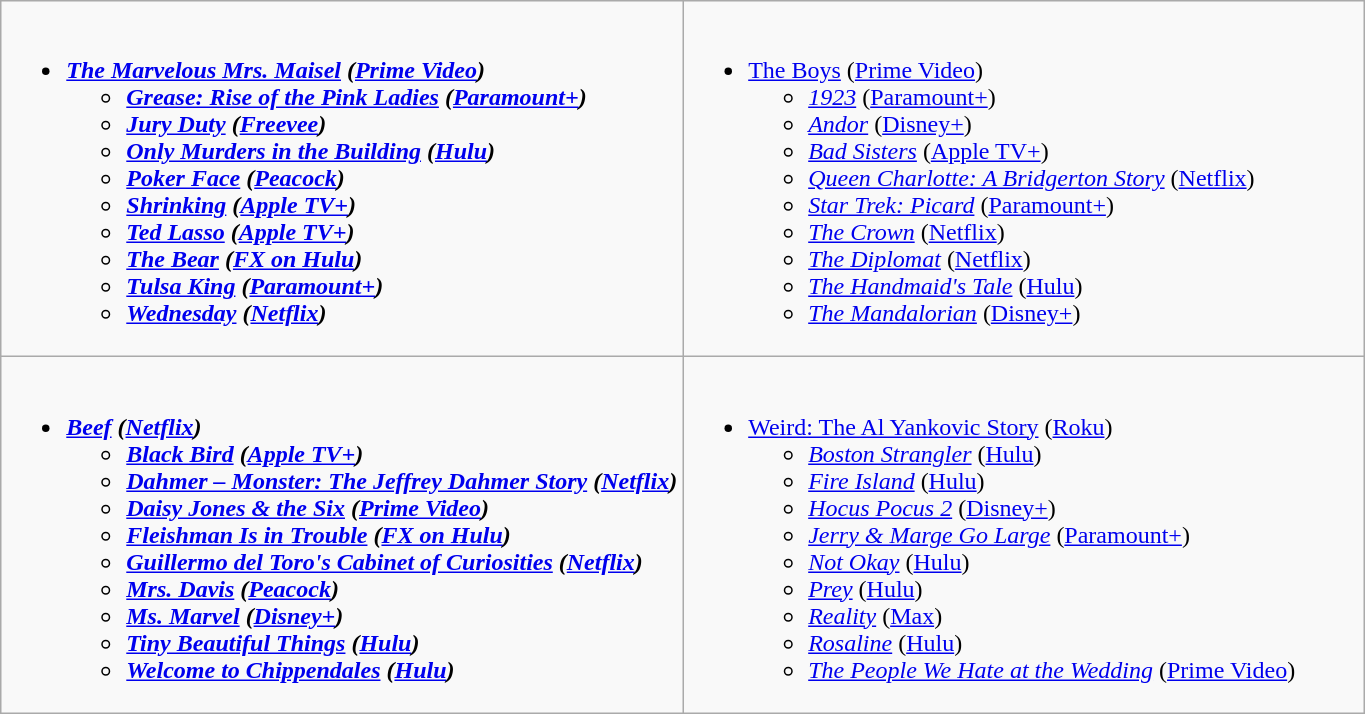<table class="wikitable">
<tr>
<td valign="top" width="50%"><br><ul><li><strong><em><a href='#'>The Marvelous Mrs. Maisel</a><em> (<a href='#'>Prime Video</a>)<strong><ul><li></em><a href='#'>Grease: Rise of the Pink Ladies</a><em> (<a href='#'>Paramount+</a>)</li><li></em><a href='#'>Jury Duty</a><em> (<a href='#'>Freevee</a>)</li><li></em><a href='#'>Only Murders in the Building</a><em> (<a href='#'>Hulu</a>)</li><li></em><a href='#'>Poker Face</a><em> (<a href='#'>Peacock</a>)</li><li></em><a href='#'>Shrinking</a><em> (<a href='#'>Apple TV+</a>)</li><li></em><a href='#'>Ted Lasso</a><em> (<a href='#'>Apple TV+</a>)</li><li></em><a href='#'>The Bear</a><em> (<a href='#'>FX on Hulu</a>)</li><li></em><a href='#'>Tulsa King</a><em> (<a href='#'>Paramount+</a>)</li><li></em><a href='#'>Wednesday</a><em> (<a href='#'>Netflix</a>)</li></ul></li></ul></td>
<td valign="top" width="50%"><br><ul><li></em></strong><a href='#'>The Boys</a></em> (<a href='#'>Prime Video</a>)</strong><ul><li><em><a href='#'>1923</a></em> (<a href='#'>Paramount+</a>)</li><li><em><a href='#'>Andor</a></em> (<a href='#'>Disney+</a>)</li><li><em><a href='#'>Bad Sisters</a></em> (<a href='#'>Apple TV+</a>)</li><li><em><a href='#'>Queen Charlotte: A Bridgerton Story</a></em> (<a href='#'>Netflix</a>)</li><li><em><a href='#'>Star Trek: Picard</a></em> (<a href='#'>Paramount+</a>)</li><li><em><a href='#'>The Crown</a></em> (<a href='#'>Netflix</a>)</li><li><em><a href='#'>The Diplomat</a></em> (<a href='#'>Netflix</a>)</li><li><em><a href='#'>The Handmaid's Tale</a></em> (<a href='#'>Hulu</a>)</li><li><em><a href='#'>The Mandalorian</a></em> (<a href='#'>Disney+</a>)</li></ul></li></ul></td>
</tr>
<tr>
<td valign="top" width="50%"><br><ul><li><strong><em><a href='#'>Beef</a><em> (<a href='#'>Netflix</a>)<strong><ul><li></em><a href='#'>Black Bird</a><em> (<a href='#'>Apple TV+</a>)</li><li></em><a href='#'>Dahmer – Monster: The Jeffrey Dahmer Story</a><em> (<a href='#'>Netflix</a>)</li><li></em><a href='#'>Daisy Jones & the Six</a><em> (<a href='#'>Prime Video</a>)</li><li></em><a href='#'>Fleishman Is in Trouble</a><em> (<a href='#'>FX on Hulu</a>)</li><li></em><a href='#'>Guillermo del Toro's Cabinet of Curiosities</a><em> (<a href='#'>Netflix</a>)</li><li></em><a href='#'>Mrs. Davis</a><em> (<a href='#'>Peacock</a>)</li><li></em><a href='#'>Ms. Marvel</a><em> (<a href='#'>Disney+</a>)</li><li></em><a href='#'>Tiny Beautiful Things</a><em> (<a href='#'>Hulu</a>)</li><li></em><a href='#'>Welcome to Chippendales</a><em> (<a href='#'>Hulu</a>)</li></ul></li></ul></td>
<td valign="top" width="50%"><br><ul><li></em></strong><a href='#'>Weird: The Al Yankovic Story</a></em> (<a href='#'>Roku</a>)</strong><ul><li><em><a href='#'>Boston Strangler</a></em> (<a href='#'>Hulu</a>)</li><li><em><a href='#'>Fire Island</a></em> (<a href='#'>Hulu</a>)</li><li><em><a href='#'>Hocus Pocus 2</a></em> (<a href='#'>Disney+</a>)</li><li><em><a href='#'>Jerry & Marge Go Large</a></em> (<a href='#'>Paramount+</a>)</li><li><em><a href='#'>Not Okay</a></em> (<a href='#'>Hulu</a>)</li><li><em><a href='#'>Prey</a></em> (<a href='#'>Hulu</a>)</li><li><em><a href='#'>Reality</a></em> (<a href='#'>Max</a>)</li><li><em><a href='#'>Rosaline</a></em> (<a href='#'>Hulu</a>)</li><li><em><a href='#'>The People We Hate at the Wedding</a></em> (<a href='#'>Prime Video</a>)</li></ul></li></ul></td>
</tr>
</table>
